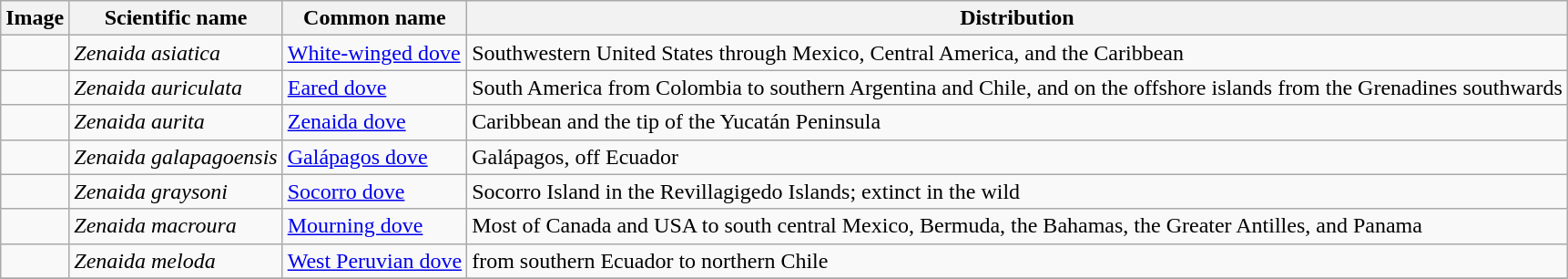<table class="wikitable">
<tr>
<th>Image</th>
<th>Scientific name</th>
<th>Common name</th>
<th>Distribution</th>
</tr>
<tr>
<td></td>
<td><em>Zenaida asiatica</em></td>
<td><a href='#'>White-winged dove</a></td>
<td>Southwestern United States through Mexico, Central America, and the Caribbean</td>
</tr>
<tr>
<td></td>
<td><em>Zenaida auriculata</em></td>
<td><a href='#'>Eared dove</a></td>
<td>South America from Colombia to southern Argentina and Chile, and on the offshore islands from the Grenadines southwards</td>
</tr>
<tr>
<td></td>
<td><em>Zenaida aurita</em></td>
<td><a href='#'>Zenaida dove</a></td>
<td>Caribbean and the tip of the Yucatán Peninsula</td>
</tr>
<tr>
<td></td>
<td><em>Zenaida galapagoensis</em></td>
<td><a href='#'>Galápagos dove</a></td>
<td>Galápagos, off Ecuador</td>
</tr>
<tr>
<td></td>
<td><em>Zenaida graysoni</em></td>
<td><a href='#'>Socorro dove</a></td>
<td>Socorro Island in the Revillagigedo Islands; extinct in the wild</td>
</tr>
<tr>
<td></td>
<td><em>Zenaida macroura</em></td>
<td><a href='#'>Mourning dove</a></td>
<td>Most of Canada and USA to south central Mexico, Bermuda, the Bahamas, the Greater Antilles, and Panama</td>
</tr>
<tr>
<td></td>
<td><em>Zenaida meloda</em></td>
<td><a href='#'>West Peruvian dove</a></td>
<td>from southern Ecuador to northern Chile</td>
</tr>
<tr>
</tr>
</table>
